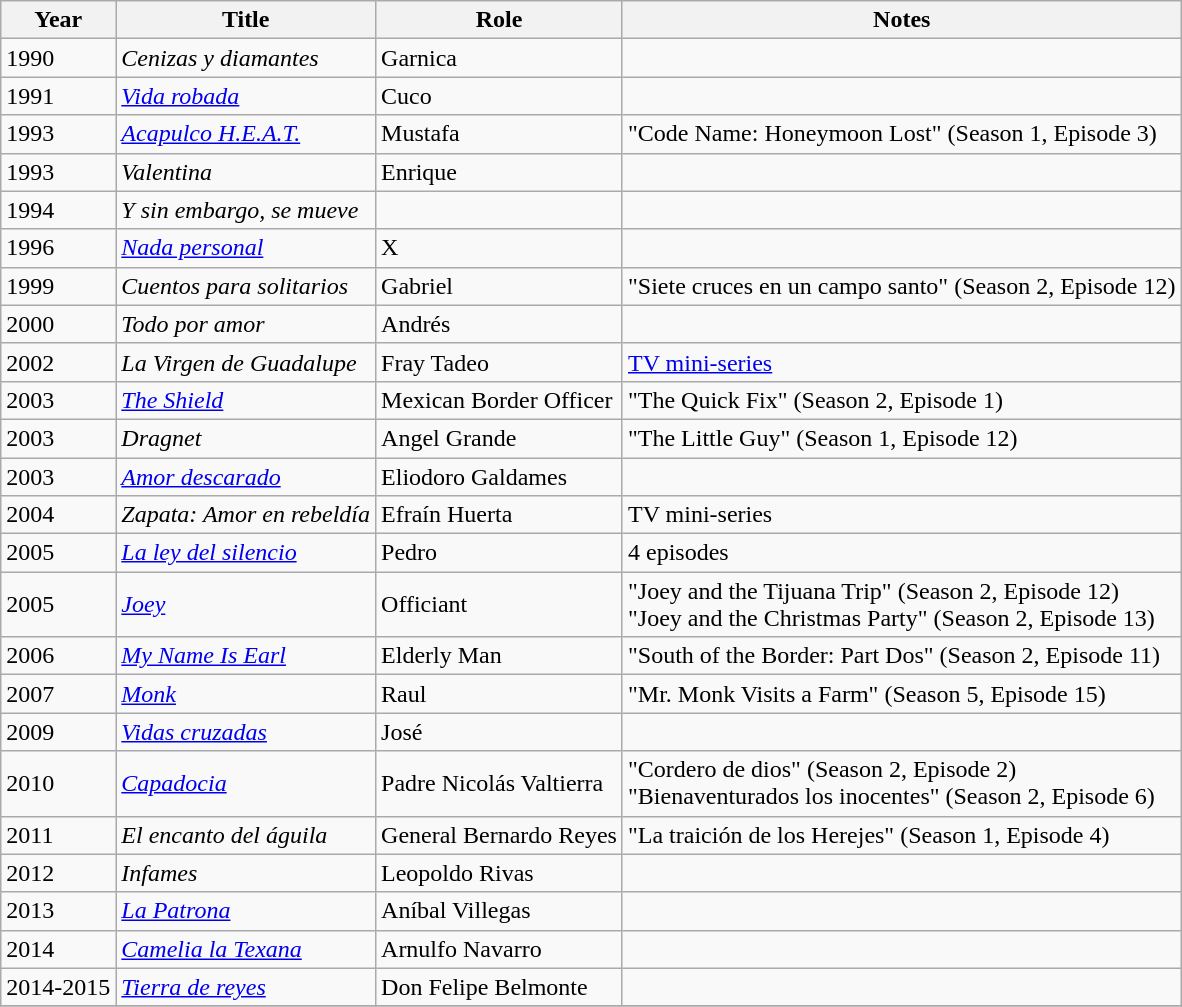<table class="wikitable sortable">
<tr>
<th>Year</th>
<th>Title</th>
<th>Role</th>
<th>Notes</th>
</tr>
<tr>
<td>1990</td>
<td><em>Cenizas y diamantes</em></td>
<td>Garnica</td>
<td></td>
</tr>
<tr>
<td>1991</td>
<td><em><a href='#'>Vida robada</a></em></td>
<td>Cuco</td>
<td></td>
</tr>
<tr>
<td>1993</td>
<td><em><a href='#'>Acapulco H.E.A.T.</a></em></td>
<td>Mustafa</td>
<td>"Code Name: Honeymoon Lost" (Season 1, Episode 3)</td>
</tr>
<tr>
<td>1993</td>
<td><em>Valentina</em></td>
<td>Enrique</td>
<td></td>
</tr>
<tr>
<td>1994</td>
<td><em>Y sin embargo, se mueve</em></td>
<td></td>
<td></td>
</tr>
<tr>
<td>1996</td>
<td><em><a href='#'>Nada personal</a></em></td>
<td>X</td>
<td></td>
</tr>
<tr>
<td>1999</td>
<td><em>Cuentos para solitarios</em></td>
<td>Gabriel</td>
<td>"Siete cruces en un campo santo" (Season 2, Episode 12)</td>
</tr>
<tr>
<td>2000</td>
<td><em>Todo por amor</em></td>
<td>Andrés</td>
<td></td>
</tr>
<tr>
<td>2002</td>
<td><em>La Virgen de Guadalupe</em></td>
<td>Fray Tadeo</td>
<td><a href='#'>TV mini-series</a></td>
</tr>
<tr>
<td>2003</td>
<td><em><a href='#'>The Shield</a></em></td>
<td>Mexican Border Officer</td>
<td>"The Quick Fix" (Season 2, Episode 1)</td>
</tr>
<tr>
<td>2003</td>
<td><em>Dragnet</em></td>
<td>Angel Grande</td>
<td>"The Little Guy" (Season 1, Episode 12)</td>
</tr>
<tr>
<td>2003</td>
<td><em><a href='#'>Amor descarado</a></em></td>
<td>Eliodoro Galdames</td>
<td></td>
</tr>
<tr>
<td>2004</td>
<td><em>Zapata: Amor en rebeldía</em></td>
<td>Efraín Huerta</td>
<td>TV mini-series</td>
</tr>
<tr>
<td>2005</td>
<td><em><a href='#'>La ley del silencio</a></em></td>
<td>Pedro</td>
<td>4 episodes</td>
</tr>
<tr>
<td>2005</td>
<td><em><a href='#'>Joey</a></em></td>
<td>Officiant</td>
<td>"Joey and the Tijuana Trip" (Season 2, Episode 12)<br>"Joey and the Christmas Party" (Season 2, Episode 13)</td>
</tr>
<tr>
<td>2006</td>
<td><em><a href='#'>My Name Is Earl</a></em></td>
<td>Elderly Man</td>
<td>"South of the Border: Part Dos" (Season 2, Episode 11)</td>
</tr>
<tr>
<td>2007</td>
<td><em><a href='#'>Monk</a></em></td>
<td>Raul</td>
<td>"Mr. Monk Visits a Farm" (Season 5, Episode 15)</td>
</tr>
<tr>
<td>2009</td>
<td><em><a href='#'>Vidas cruzadas</a></em></td>
<td>José</td>
<td></td>
</tr>
<tr>
<td>2010</td>
<td><em><a href='#'>Capadocia</a></em></td>
<td>Padre Nicolás Valtierra</td>
<td>"Cordero de dios" (Season 2, Episode 2)<br>"Bienaventurados los inocentes" (Season 2, Episode 6)</td>
</tr>
<tr>
<td>2011</td>
<td><em>El encanto del águila</em></td>
<td>General Bernardo Reyes</td>
<td>"La traición de los Herejes" (Season 1, Episode 4)</td>
</tr>
<tr>
<td>2012</td>
<td><em>Infames</em></td>
<td>Leopoldo Rivas</td>
<td></td>
</tr>
<tr>
<td>2013</td>
<td><em><a href='#'>La Patrona</a></em></td>
<td>Aníbal Villegas</td>
<td></td>
</tr>
<tr>
<td>2014</td>
<td><em><a href='#'>Camelia la Texana</a></em></td>
<td>Arnulfo Navarro</td>
<td></td>
</tr>
<tr>
<td>2014-2015</td>
<td><em><a href='#'>Tierra de reyes</a></em></td>
<td>Don Felipe Belmonte</td>
<td></td>
</tr>
<tr>
</tr>
</table>
